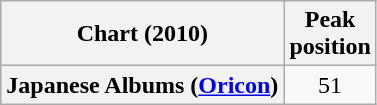<table class="wikitable plainrowheaders" style="text-align:center">
<tr>
<th scope="col">Chart (2010)</th>
<th scope="col">Peak<br> position</th>
</tr>
<tr>
<th scope="row">Japanese Albums (<a href='#'>Oricon</a>)</th>
<td>51</td>
</tr>
</table>
